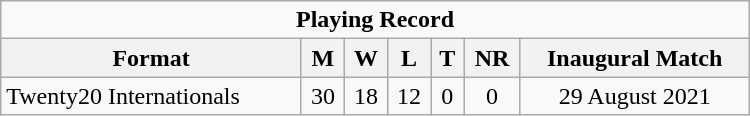<table class="wikitable" style="text-align: center; width: 500px;">
<tr>
<td colspan=7 align="center"><strong>Playing Record</strong></td>
</tr>
<tr>
<th>Format</th>
<th>M</th>
<th>W</th>
<th>L</th>
<th>T</th>
<th>NR</th>
<th>Inaugural Match</th>
</tr>
<tr>
<td align="left">Twenty20 Internationals</td>
<td>30</td>
<td>18</td>
<td>12</td>
<td>0</td>
<td>0</td>
<td>29 August 2021</td>
</tr>
</table>
